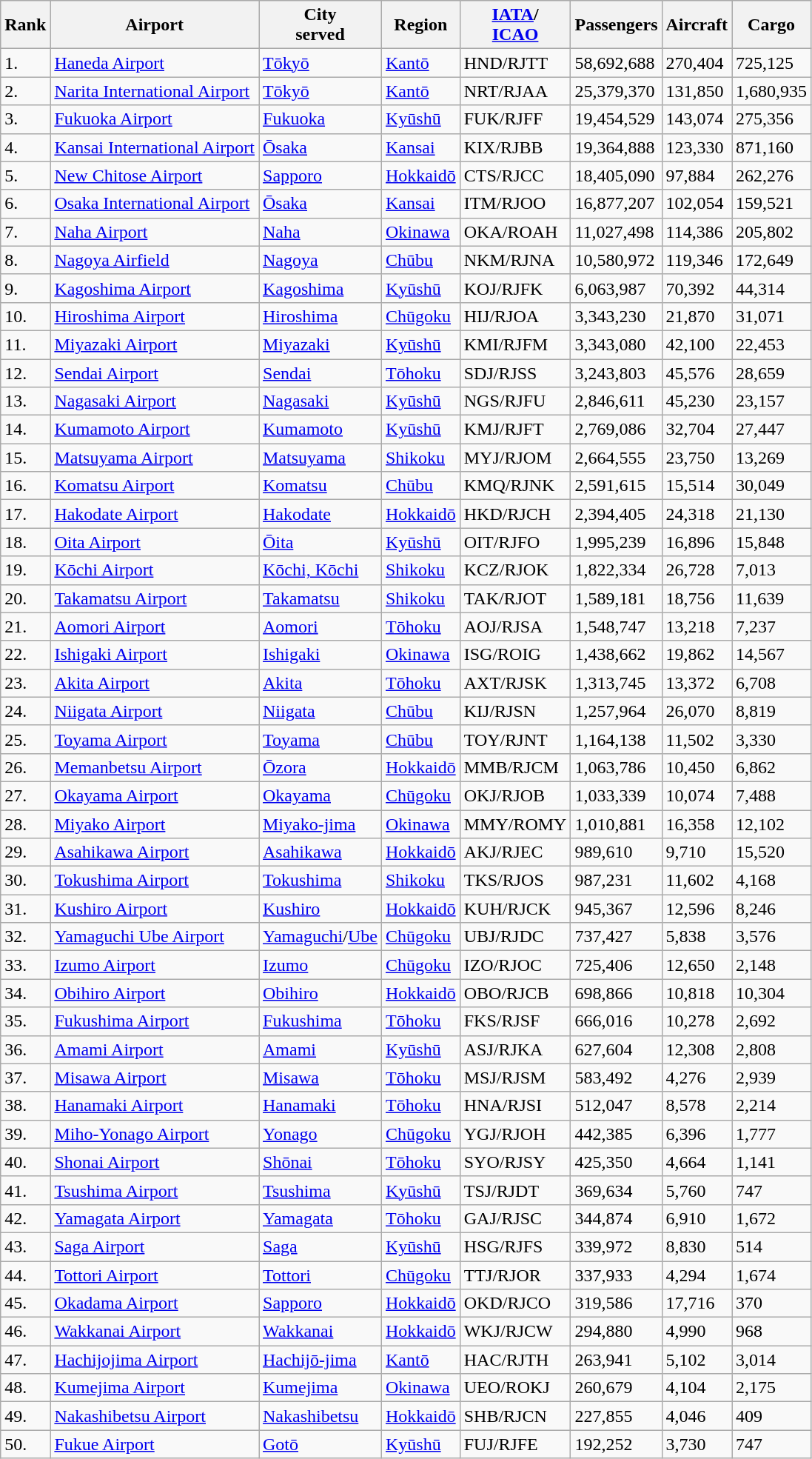<table class="wikitable sortable">
<tr>
<th>Rank</th>
<th>Airport</th>
<th>City<br>served</th>
<th>Region</th>
<th><a href='#'>IATA</a>/<br><a href='#'>ICAO</a></th>
<th>Passengers</th>
<th>Aircraft</th>
<th>Cargo</th>
</tr>
<tr>
<td>1.</td>
<td><a href='#'>Haneda Airport</a></td>
<td><a href='#'>Tōkyō</a></td>
<td><a href='#'>Kantō</a></td>
<td>HND/RJTT</td>
<td>58,692,688</td>
<td>270,404</td>
<td>725,125</td>
</tr>
<tr>
<td>2.</td>
<td><a href='#'>Narita International Airport</a></td>
<td><a href='#'>Tōkyō</a></td>
<td><a href='#'>Kantō</a></td>
<td>NRT/RJAA</td>
<td>25,379,370</td>
<td>131,850</td>
<td>1,680,935</td>
</tr>
<tr>
<td>3.</td>
<td><a href='#'>Fukuoka Airport</a></td>
<td><a href='#'>Fukuoka</a></td>
<td><a href='#'>Kyūshū</a></td>
<td>FUK/RJFF</td>
<td>19,454,529</td>
<td>143,074</td>
<td>275,356</td>
</tr>
<tr>
<td>4.</td>
<td><a href='#'>Kansai International Airport</a></td>
<td><a href='#'>Ōsaka</a></td>
<td><a href='#'>Kansai</a></td>
<td>KIX/RJBB</td>
<td>19,364,888</td>
<td>123,330</td>
<td>871,160</td>
</tr>
<tr>
<td>5.</td>
<td><a href='#'>New Chitose Airport</a></td>
<td><a href='#'>Sapporo</a></td>
<td><a href='#'>Hokkaidō</a></td>
<td>CTS/RJCC</td>
<td>18,405,090</td>
<td>97,884</td>
<td>262,276</td>
</tr>
<tr>
<td>6.</td>
<td><a href='#'>Osaka International Airport</a></td>
<td><a href='#'>Ōsaka</a></td>
<td><a href='#'>Kansai</a></td>
<td>ITM/RJOO</td>
<td>16,877,207</td>
<td>102,054</td>
<td>159,521</td>
</tr>
<tr>
<td>7.</td>
<td><a href='#'>Naha Airport</a></td>
<td><a href='#'>Naha</a></td>
<td><a href='#'>Okinawa</a></td>
<td>OKA/ROAH</td>
<td>11,027,498</td>
<td>114,386</td>
<td>205,802</td>
</tr>
<tr>
<td>8.</td>
<td><a href='#'>Nagoya Airfield</a></td>
<td><a href='#'>Nagoya</a></td>
<td><a href='#'>Chūbu</a></td>
<td>NKM/RJNA</td>
<td>10,580,972</td>
<td>119,346</td>
<td>172,649</td>
</tr>
<tr>
<td>9.</td>
<td><a href='#'>Kagoshima Airport</a></td>
<td><a href='#'>Kagoshima</a></td>
<td><a href='#'>Kyūshū</a></td>
<td>KOJ/RJFK</td>
<td>6,063,987</td>
<td>70,392</td>
<td>44,314</td>
</tr>
<tr>
<td>10.</td>
<td><a href='#'>Hiroshima Airport</a></td>
<td><a href='#'>Hiroshima</a></td>
<td><a href='#'>Chūgoku</a></td>
<td>HIJ/RJOA</td>
<td>3,343,230</td>
<td>21,870</td>
<td>31,071</td>
</tr>
<tr>
<td>11.</td>
<td><a href='#'>Miyazaki Airport</a></td>
<td><a href='#'>Miyazaki</a></td>
<td><a href='#'>Kyūshū</a></td>
<td>KMI/RJFM</td>
<td>3,343,080</td>
<td>42,100</td>
<td>22,453</td>
</tr>
<tr>
<td>12.</td>
<td><a href='#'>Sendai Airport</a></td>
<td><a href='#'>Sendai</a></td>
<td><a href='#'>Tōhoku</a></td>
<td>SDJ/RJSS</td>
<td>3,243,803</td>
<td>45,576</td>
<td>28,659</td>
</tr>
<tr>
<td>13.</td>
<td><a href='#'>Nagasaki Airport</a></td>
<td><a href='#'>Nagasaki</a></td>
<td><a href='#'>Kyūshū</a></td>
<td>NGS/RJFU</td>
<td>2,846,611</td>
<td>45,230</td>
<td>23,157</td>
</tr>
<tr>
<td>14.</td>
<td><a href='#'>Kumamoto Airport</a></td>
<td><a href='#'>Kumamoto</a></td>
<td><a href='#'>Kyūshū</a></td>
<td>KMJ/RJFT</td>
<td>2,769,086</td>
<td>32,704</td>
<td>27,447</td>
</tr>
<tr>
<td>15.</td>
<td><a href='#'>Matsuyama Airport</a></td>
<td><a href='#'>Matsuyama</a></td>
<td><a href='#'>Shikoku</a></td>
<td>MYJ/RJOM</td>
<td>2,664,555</td>
<td>23,750</td>
<td>13,269</td>
</tr>
<tr>
<td>16.</td>
<td><a href='#'>Komatsu Airport</a></td>
<td><a href='#'>Komatsu</a></td>
<td><a href='#'>Chūbu</a></td>
<td>KMQ/RJNK</td>
<td>2,591,615</td>
<td>15,514</td>
<td>30,049</td>
</tr>
<tr>
<td>17.</td>
<td><a href='#'>Hakodate Airport</a></td>
<td><a href='#'>Hakodate</a></td>
<td><a href='#'>Hokkaidō</a></td>
<td>HKD/RJCH</td>
<td>2,394,405</td>
<td>24,318</td>
<td>21,130</td>
</tr>
<tr>
<td>18.</td>
<td><a href='#'>Oita Airport</a></td>
<td><a href='#'>Ōita</a></td>
<td><a href='#'>Kyūshū</a></td>
<td>OIT/RJFO</td>
<td>1,995,239</td>
<td>16,896</td>
<td>15,848</td>
</tr>
<tr>
<td>19.</td>
<td><a href='#'>Kōchi Airport</a></td>
<td><a href='#'>Kōchi, Kōchi</a></td>
<td><a href='#'>Shikoku</a></td>
<td>KCZ/RJOK</td>
<td>1,822,334</td>
<td>26,728</td>
<td>7,013</td>
</tr>
<tr>
<td>20.</td>
<td><a href='#'>Takamatsu Airport</a></td>
<td><a href='#'>Takamatsu</a></td>
<td><a href='#'>Shikoku</a></td>
<td>TAK/RJOT</td>
<td>1,589,181</td>
<td>18,756</td>
<td>11,639</td>
</tr>
<tr>
<td>21.</td>
<td><a href='#'>Aomori Airport</a></td>
<td><a href='#'>Aomori</a></td>
<td><a href='#'>Tōhoku</a></td>
<td>AOJ/RJSA</td>
<td>1,548,747</td>
<td>13,218</td>
<td>7,237</td>
</tr>
<tr>
<td>22.</td>
<td><a href='#'>Ishigaki Airport</a></td>
<td><a href='#'>Ishigaki</a></td>
<td><a href='#'>Okinawa</a></td>
<td>ISG/ROIG</td>
<td>1,438,662</td>
<td>19,862</td>
<td>14,567</td>
</tr>
<tr>
<td>23.</td>
<td><a href='#'>Akita Airport</a></td>
<td><a href='#'>Akita</a></td>
<td><a href='#'>Tōhoku</a></td>
<td>AXT/RJSK</td>
<td>1,313,745</td>
<td>13,372</td>
<td>6,708</td>
</tr>
<tr>
<td>24.</td>
<td><a href='#'>Niigata Airport</a></td>
<td><a href='#'>Niigata</a></td>
<td><a href='#'>Chūbu</a></td>
<td>KIJ/RJSN</td>
<td>1,257,964</td>
<td>26,070</td>
<td>8,819</td>
</tr>
<tr>
<td>25.</td>
<td><a href='#'>Toyama Airport</a></td>
<td><a href='#'>Toyama</a></td>
<td><a href='#'>Chūbu</a></td>
<td>TOY/RJNT</td>
<td>1,164,138</td>
<td>11,502</td>
<td>3,330</td>
</tr>
<tr>
<td>26.</td>
<td><a href='#'>Memanbetsu Airport</a></td>
<td><a href='#'>Ōzora</a></td>
<td><a href='#'>Hokkaidō</a></td>
<td>MMB/RJCM</td>
<td>1,063,786</td>
<td>10,450</td>
<td>6,862</td>
</tr>
<tr>
<td>27.</td>
<td><a href='#'>Okayama Airport</a></td>
<td><a href='#'>Okayama</a></td>
<td><a href='#'>Chūgoku</a></td>
<td>OKJ/RJOB</td>
<td>1,033,339</td>
<td>10,074</td>
<td>7,488</td>
</tr>
<tr>
<td>28.</td>
<td><a href='#'>Miyako Airport</a></td>
<td><a href='#'>Miyako-jima</a></td>
<td><a href='#'>Okinawa</a></td>
<td>MMY/ROMY</td>
<td>1,010,881</td>
<td>16,358</td>
<td>12,102</td>
</tr>
<tr>
<td>29.</td>
<td><a href='#'>Asahikawa Airport</a></td>
<td><a href='#'>Asahikawa</a></td>
<td><a href='#'>Hokkaidō</a></td>
<td>AKJ/RJEC</td>
<td>989,610</td>
<td>9,710</td>
<td>15,520</td>
</tr>
<tr>
<td>30.</td>
<td><a href='#'>Tokushima Airport</a></td>
<td><a href='#'>Tokushima</a></td>
<td><a href='#'>Shikoku</a></td>
<td>TKS/RJOS</td>
<td>987,231</td>
<td>11,602</td>
<td>4,168</td>
</tr>
<tr>
<td>31.</td>
<td><a href='#'>Kushiro Airport</a></td>
<td><a href='#'>Kushiro</a></td>
<td><a href='#'>Hokkaidō</a></td>
<td>KUH/RJCK</td>
<td>945,367</td>
<td>12,596</td>
<td>8,246</td>
</tr>
<tr>
<td>32.</td>
<td><a href='#'>Yamaguchi Ube Airport</a></td>
<td><a href='#'>Yamaguchi</a>/<a href='#'>Ube</a></td>
<td><a href='#'>Chūgoku</a></td>
<td>UBJ/RJDC</td>
<td>737,427</td>
<td>5,838</td>
<td>3,576</td>
</tr>
<tr>
<td>33.</td>
<td><a href='#'>Izumo Airport</a></td>
<td><a href='#'>Izumo</a></td>
<td><a href='#'>Chūgoku</a></td>
<td>IZO/RJOC</td>
<td>725,406</td>
<td>12,650</td>
<td>2,148</td>
</tr>
<tr>
<td>34.</td>
<td><a href='#'>Obihiro Airport</a></td>
<td><a href='#'>Obihiro</a></td>
<td><a href='#'>Hokkaidō</a></td>
<td>OBO/RJCB</td>
<td>698,866</td>
<td>10,818</td>
<td>10,304</td>
</tr>
<tr>
<td>35.</td>
<td><a href='#'>Fukushima Airport</a></td>
<td><a href='#'>Fukushima</a></td>
<td><a href='#'>Tōhoku</a></td>
<td>FKS/RJSF</td>
<td>666,016</td>
<td>10,278</td>
<td>2,692</td>
</tr>
<tr>
<td>36.</td>
<td><a href='#'>Amami Airport</a></td>
<td><a href='#'>Amami</a></td>
<td><a href='#'>Kyūshū</a></td>
<td>ASJ/RJKA</td>
<td>627,604</td>
<td>12,308</td>
<td>2,808</td>
</tr>
<tr>
<td>37.</td>
<td><a href='#'>Misawa Airport</a></td>
<td><a href='#'>Misawa</a></td>
<td><a href='#'>Tōhoku</a></td>
<td>MSJ/RJSM</td>
<td>583,492</td>
<td>4,276</td>
<td>2,939</td>
</tr>
<tr>
<td>38.</td>
<td><a href='#'>Hanamaki Airport</a></td>
<td><a href='#'>Hanamaki</a></td>
<td><a href='#'>Tōhoku</a></td>
<td>HNA/RJSI</td>
<td>512,047</td>
<td>8,578</td>
<td>2,214</td>
</tr>
<tr>
<td>39.</td>
<td><a href='#'>Miho-Yonago Airport</a></td>
<td><a href='#'>Yonago</a></td>
<td><a href='#'>Chūgoku</a></td>
<td>YGJ/RJOH</td>
<td>442,385</td>
<td>6,396</td>
<td>1,777</td>
</tr>
<tr>
<td>40.</td>
<td><a href='#'>Shonai Airport</a></td>
<td><a href='#'>Shōnai</a></td>
<td><a href='#'>Tōhoku</a></td>
<td>SYO/RJSY</td>
<td>425,350</td>
<td>4,664</td>
<td>1,141</td>
</tr>
<tr>
<td>41.</td>
<td><a href='#'>Tsushima Airport</a></td>
<td><a href='#'>Tsushima</a></td>
<td><a href='#'>Kyūshū</a></td>
<td>TSJ/RJDT</td>
<td>369,634</td>
<td>5,760</td>
<td>747</td>
</tr>
<tr>
<td>42.</td>
<td><a href='#'>Yamagata Airport</a></td>
<td><a href='#'>Yamagata</a></td>
<td><a href='#'>Tōhoku</a></td>
<td>GAJ/RJSC</td>
<td>344,874</td>
<td>6,910</td>
<td>1,672</td>
</tr>
<tr>
<td>43.</td>
<td><a href='#'>Saga Airport</a></td>
<td><a href='#'>Saga</a></td>
<td><a href='#'>Kyūshū</a></td>
<td>HSG/RJFS</td>
<td>339,972</td>
<td>8,830</td>
<td>514</td>
</tr>
<tr>
<td>44.</td>
<td><a href='#'>Tottori Airport</a></td>
<td><a href='#'>Tottori</a></td>
<td><a href='#'>Chūgoku</a></td>
<td>TTJ/RJOR</td>
<td>337,933</td>
<td>4,294</td>
<td>1,674</td>
</tr>
<tr>
<td>45.</td>
<td><a href='#'>Okadama Airport</a></td>
<td><a href='#'>Sapporo</a></td>
<td><a href='#'>Hokkaidō</a></td>
<td>OKD/RJCO</td>
<td>319,586</td>
<td>17,716</td>
<td>370</td>
</tr>
<tr>
<td>46.</td>
<td><a href='#'>Wakkanai Airport</a></td>
<td><a href='#'>Wakkanai</a></td>
<td><a href='#'>Hokkaidō</a></td>
<td>WKJ/RJCW</td>
<td>294,880</td>
<td>4,990</td>
<td>968</td>
</tr>
<tr>
<td>47.</td>
<td><a href='#'>Hachijojima Airport</a></td>
<td><a href='#'>Hachijō-jima</a></td>
<td><a href='#'>Kantō</a></td>
<td>HAC/RJTH</td>
<td>263,941</td>
<td>5,102</td>
<td>3,014</td>
</tr>
<tr>
<td>48.</td>
<td><a href='#'>Kumejima Airport</a></td>
<td><a href='#'>Kumejima</a></td>
<td><a href='#'>Okinawa</a></td>
<td>UEO/ROKJ</td>
<td>260,679</td>
<td>4,104</td>
<td>2,175</td>
</tr>
<tr>
<td>49.</td>
<td><a href='#'>Nakashibetsu Airport</a></td>
<td><a href='#'>Nakashibetsu</a></td>
<td><a href='#'>Hokkaidō</a></td>
<td>SHB/RJCN</td>
<td>227,855</td>
<td>4,046</td>
<td>409</td>
</tr>
<tr>
<td>50.</td>
<td><a href='#'>Fukue Airport</a></td>
<td><a href='#'>Gotō</a></td>
<td><a href='#'>Kyūshū</a></td>
<td>FUJ/RJFE</td>
<td>192,252</td>
<td>3,730</td>
<td>747</td>
</tr>
</table>
